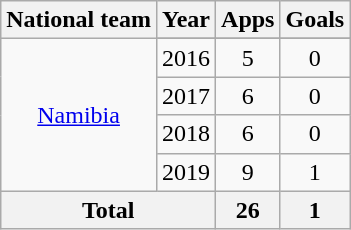<table class=wikitable style=text-align:center>
<tr>
<th>National team</th>
<th>Year</th>
<th>Apps</th>
<th>Goals</th>
</tr>
<tr>
<td rowspan=5><a href='#'>Namibia</a></td>
</tr>
<tr>
<td>2016</td>
<td>5</td>
<td>0</td>
</tr>
<tr>
<td>2017</td>
<td>6</td>
<td>0</td>
</tr>
<tr>
<td>2018</td>
<td>6</td>
<td>0</td>
</tr>
<tr>
<td>2019</td>
<td>9</td>
<td>1</td>
</tr>
<tr>
<th colspan=2>Total</th>
<th>26</th>
<th>1</th>
</tr>
</table>
